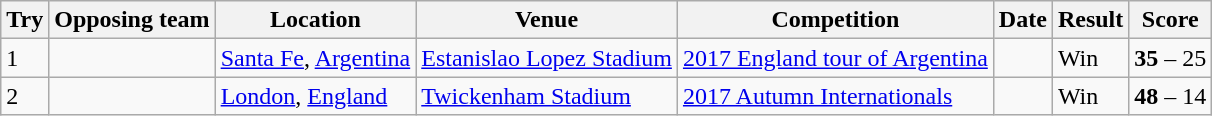<table class="wikitable" style="font-size:100%">
<tr>
<th>Try</th>
<th>Opposing team</th>
<th>Location</th>
<th>Venue</th>
<th>Competition</th>
<th>Date</th>
<th>Result</th>
<th>Score</th>
</tr>
<tr>
<td>1</td>
<td></td>
<td><a href='#'>Santa Fe</a>, <a href='#'>Argentina</a></td>
<td><a href='#'>Estanislao Lopez Stadium</a></td>
<td><a href='#'>2017 England tour of Argentina</a></td>
<td></td>
<td>Win</td>
<td><strong>35</strong> – 25</td>
</tr>
<tr>
<td>2</td>
<td></td>
<td><a href='#'>London</a>, <a href='#'>England</a></td>
<td><a href='#'>Twickenham Stadium</a></td>
<td><a href='#'>2017 Autumn Internationals</a></td>
<td></td>
<td>Win</td>
<td><strong>48</strong> – 14</td>
</tr>
</table>
